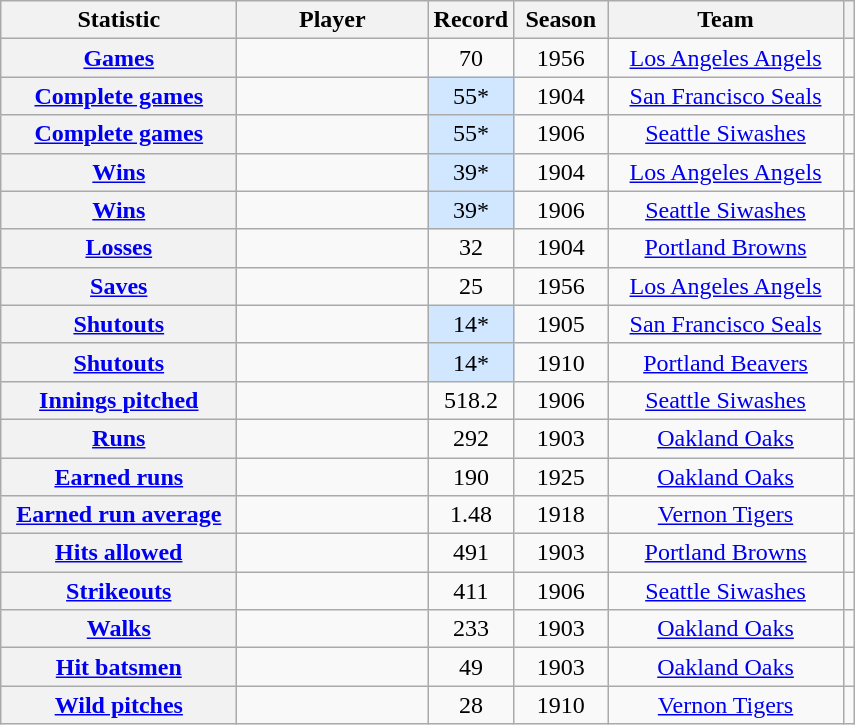<table class="wikitable sortable plainrowheaders" style="text-align:center">
<tr>
<th scope="col" width="150px">Statistic</th>
<th scope="col" width="120px">Player</th>
<th scope="col" width="50px" class="unsortable">Record</th>
<th scope="col" width="55px">Season</th>
<th scope="col" width="150px">Team</th>
<th scope="col" class="unsortable"></th>
</tr>
<tr>
<th scope="row" style="text-align:center"><a href='#'>Games</a></th>
<td></td>
<td>70</td>
<td>1956</td>
<td><a href='#'>Los Angeles Angels</a></td>
<td></td>
</tr>
<tr>
<th scope="row" style="text-align:center"><a href='#'>Complete games</a></th>
<td></td>
<td bgcolor="#D0E7FF">55*</td>
<td>1904</td>
<td><a href='#'>San Francisco Seals</a></td>
<td></td>
</tr>
<tr>
<th scope="row" style="text-align:center"><a href='#'>Complete games</a></th>
<td></td>
<td bgcolor="#D0E7FF">55*</td>
<td>1906</td>
<td><a href='#'>Seattle Siwashes</a></td>
<td></td>
</tr>
<tr>
<th scope="row" style="text-align:center"><a href='#'>Wins</a></th>
<td></td>
<td bgcolor="#D0E7FF">39*</td>
<td>1904</td>
<td><a href='#'>Los Angeles Angels</a></td>
<td></td>
</tr>
<tr>
<th scope="row" style="text-align:center"><a href='#'>Wins</a></th>
<td></td>
<td bgcolor="#D0E7FF">39*</td>
<td>1906</td>
<td><a href='#'>Seattle Siwashes</a></td>
<td></td>
</tr>
<tr>
<th scope="row" style="text-align:center"><a href='#'>Losses</a></th>
<td></td>
<td>32</td>
<td>1904</td>
<td><a href='#'>Portland Browns</a></td>
<td></td>
</tr>
<tr>
<th scope="row" style="text-align:center"><a href='#'>Saves</a></th>
<td></td>
<td>25</td>
<td>1956</td>
<td><a href='#'>Los Angeles Angels</a></td>
<td></td>
</tr>
<tr>
<th scope="row" style="text-align:center"><a href='#'>Shutouts</a></th>
<td></td>
<td bgcolor="#D0E7FF">14*</td>
<td>1905</td>
<td><a href='#'>San Francisco Seals</a></td>
<td></td>
</tr>
<tr>
<th scope="row" style="text-align:center"><a href='#'>Shutouts</a></th>
<td></td>
<td bgcolor="#D0E7FF">14*</td>
<td>1910</td>
<td><a href='#'>Portland Beavers</a></td>
<td></td>
</tr>
<tr>
<th scope="row" style="text-align:center"><a href='#'>Innings pitched</a></th>
<td></td>
<td>518.2</td>
<td>1906</td>
<td><a href='#'>Seattle Siwashes</a></td>
<td></td>
</tr>
<tr>
<th scope="row" style="text-align:center"><a href='#'>Runs</a></th>
<td></td>
<td>292</td>
<td>1903</td>
<td><a href='#'>Oakland Oaks</a></td>
<td></td>
</tr>
<tr>
<th scope="row" style="text-align:center"><a href='#'>Earned runs</a></th>
<td></td>
<td>190</td>
<td>1925</td>
<td><a href='#'>Oakland Oaks</a></td>
<td></td>
</tr>
<tr>
<th scope="row" style="text-align:center"><a href='#'>Earned run average</a></th>
<td></td>
<td>1.48</td>
<td>1918</td>
<td><a href='#'>Vernon Tigers</a></td>
<td></td>
</tr>
<tr>
<th scope="row" style="text-align:center"><a href='#'>Hits allowed</a></th>
<td></td>
<td>491</td>
<td>1903</td>
<td><a href='#'>Portland Browns</a></td>
<td></td>
</tr>
<tr>
<th scope="row" style="text-align:center"><a href='#'>Strikeouts</a></th>
<td></td>
<td>411</td>
<td>1906</td>
<td><a href='#'>Seattle Siwashes</a></td>
<td></td>
</tr>
<tr>
<th scope="row" style="text-align:center"><a href='#'>Walks</a></th>
<td></td>
<td>233</td>
<td>1903</td>
<td><a href='#'>Oakland Oaks</a></td>
<td></td>
</tr>
<tr>
<th scope="row" style="text-align:center"><a href='#'>Hit batsmen</a></th>
<td></td>
<td>49</td>
<td>1903</td>
<td><a href='#'>Oakland Oaks</a></td>
<td></td>
</tr>
<tr>
<th scope="row" style="text-align:center"><a href='#'>Wild pitches</a></th>
<td></td>
<td>28</td>
<td>1910</td>
<td><a href='#'>Vernon Tigers</a></td>
<td></td>
</tr>
</table>
